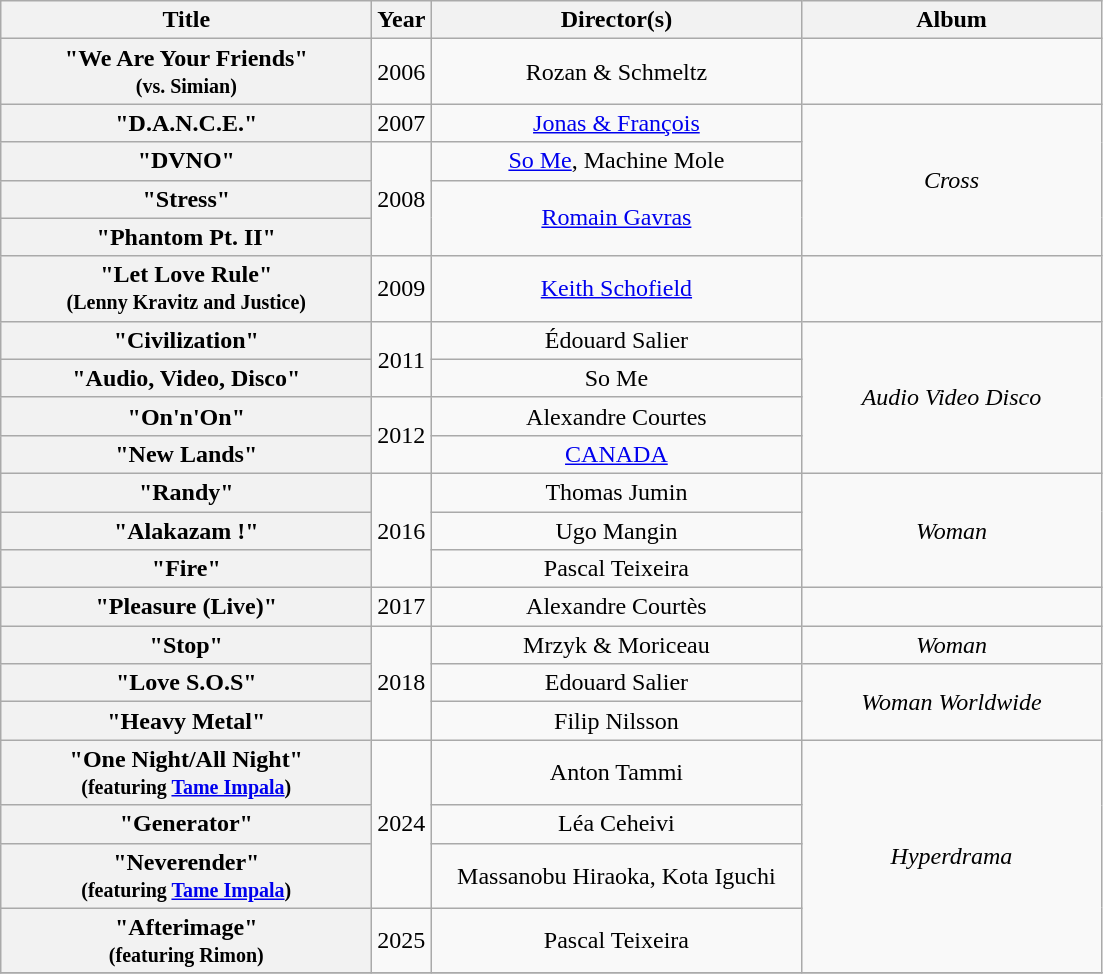<table class="wikitable plainrowheaders" style="text-align:center;" id="musicvideos">
<tr>
<th scope="col" style="width:15em;">Title</th>
<th scope="col">Year</th>
<th scope="col" style="width:15em;">Director(s)</th>
<th scope="col" style="width:12em;">Album</th>
</tr>
<tr>
<th scope="row">"We Are Your Friends"<br><small>(vs. Simian)</small></th>
<td>2006</td>
<td>Rozan & Schmeltz</td>
<td></td>
</tr>
<tr>
<th scope="row">"D.A.N.C.E."</th>
<td>2007</td>
<td><a href='#'>Jonas & François</a></td>
<td rowspan="4"><em>Cross</em></td>
</tr>
<tr>
<th scope="row">"DVNO"</th>
<td rowspan="3">2008</td>
<td><a href='#'>So Me</a>, Machine Mole</td>
</tr>
<tr>
<th scope="row">"Stress"</th>
<td rowspan="2"><a href='#'>Romain Gavras</a></td>
</tr>
<tr>
<th scope="row">"Phantom Pt. II"</th>
</tr>
<tr>
<th scope="row">"Let Love Rule"<br><small>(Lenny Kravitz and Justice)</small></th>
<td>2009</td>
<td><a href='#'>Keith Schofield</a></td>
<td></td>
</tr>
<tr>
<th scope="row">"Civilization"</th>
<td rowspan="2">2011</td>
<td>Édouard Salier</td>
<td rowspan="4"><em>Audio Video Disco</em></td>
</tr>
<tr>
<th scope="row">"Audio, Video, Disco"</th>
<td>So Me</td>
</tr>
<tr>
<th scope="row">"On'n'On"</th>
<td rowspan="2">2012</td>
<td>Alexandre Courtes</td>
</tr>
<tr>
<th scope="row">"New Lands"</th>
<td><a href='#'>CANADA</a></td>
</tr>
<tr>
<th scope="row">"Randy"</th>
<td rowspan="3">2016</td>
<td>Thomas Jumin</td>
<td rowspan="3"><em>Woman</em></td>
</tr>
<tr>
<th scope="row">"Alakazam !"</th>
<td>Ugo Mangin</td>
</tr>
<tr>
<th scope="row">"Fire"</th>
<td>Pascal Teixeira</td>
</tr>
<tr>
<th scope="row">"Pleasure (Live)"</th>
<td>2017</td>
<td>Alexandre Courtès</td>
<td></td>
</tr>
<tr>
<th scope="row">"Stop"</th>
<td rowspan="3">2018</td>
<td>Mrzyk & Moriceau</td>
<td><em>Woman</em></td>
</tr>
<tr>
<th scope="row">"Love S.O.S"</th>
<td>Edouard Salier</td>
<td rowspan="2"><em>Woman Worldwide</em></td>
</tr>
<tr>
<th scope="row">"Heavy Metal"</th>
<td>Filip Nilsson</td>
</tr>
<tr>
<th scope="row">"One Night/All Night" <br><small>(featuring <a href='#'>Tame Impala</a>)</small></th>
<td rowspan="3">2024</td>
<td>Anton Tammi</td>
<td rowspan="4"><em>Hyperdrama</em></td>
</tr>
<tr>
<th scope="row">"Generator"</th>
<td>Léa Ceheivi</td>
</tr>
<tr>
<th scope="row">"Neverender" <br><small>(featuring <a href='#'>Tame Impala</a>)</small></th>
<td>Massanobu Hiraoka, Kota Iguchi</td>
</tr>
<tr>
<th scope="row">"Afterimage" <br><small>(featuring Rimon)</small></th>
<td>2025</td>
<td>Pascal Teixeira</td>
</tr>
<tr>
</tr>
</table>
